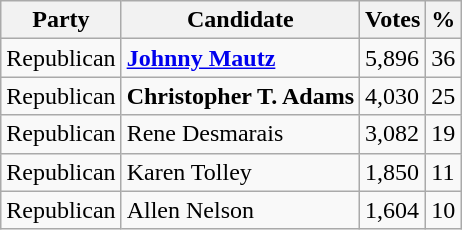<table class="wikitable">
<tr>
<th>Party</th>
<th>Candidate</th>
<th>Votes</th>
<th>%</th>
</tr>
<tr>
<td>Republican</td>
<td><strong><a href='#'>Johnny Mautz</a></strong></td>
<td>5,896</td>
<td>36</td>
</tr>
<tr>
<td>Republican</td>
<td><strong>Christopher T. Adams</strong></td>
<td>4,030</td>
<td>25</td>
</tr>
<tr>
<td>Republican</td>
<td>Rene Desmarais</td>
<td>3,082</td>
<td>19</td>
</tr>
<tr>
<td>Republican</td>
<td>Karen Tolley</td>
<td>1,850</td>
<td>11</td>
</tr>
<tr>
<td>Republican</td>
<td>Allen Nelson</td>
<td>1,604</td>
<td>10</td>
</tr>
</table>
